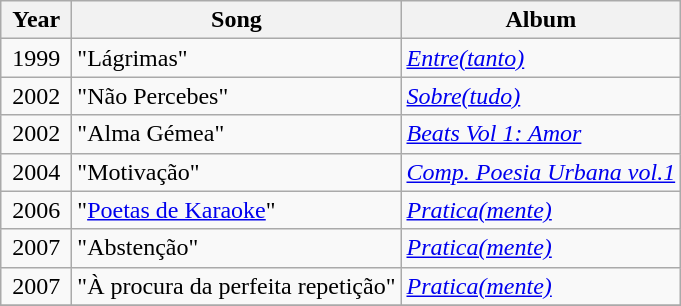<table class="wikitable">
<tr>
<th align="center" valign="top" width="40">Year</th>
<th align="left" valign="top">Song</th>
<th align="left" valign="top">Album</th>
</tr>
<tr>
<td align="center" valign="top">1999</td>
<td align="left" valign="top">"Lágrimas"</td>
<td align="left" valign="top"><em><a href='#'>Entre(tanto)</a></em></td>
</tr>
<tr>
<td align="center" valign="top">2002</td>
<td align="left" valign="top">"Não Percebes"</td>
<td align="left" valign="top"><em><a href='#'>Sobre(tudo)</a></em></td>
</tr>
<tr>
<td align="center" valign="top">2002</td>
<td align="left" valign="top">"Alma Gémea"</td>
<td align="left" valign="top"><em><a href='#'>Beats Vol 1: Amor</a></em></td>
</tr>
<tr>
<td align="center" valign="top">2004</td>
<td align="left" valign="top">"Motivação"</td>
<td align="left" valign="top"><em><a href='#'>Comp. Poesia Urbana vol.1</a></em></td>
</tr>
<tr>
<td align="center" valign="top">2006</td>
<td align="left" valign="top">"<a href='#'>Poetas de Karaoke</a>"</td>
<td align="left" valign="top"><em><a href='#'>Pratica(mente)</a></em></td>
</tr>
<tr>
<td align="center" valign="top">2007</td>
<td align="left" valign="top">"Abstenção"</td>
<td align="left" valign="top"><em><a href='#'>Pratica(mente)</a></em></td>
</tr>
<tr>
<td align="center" valign="top">2007</td>
<td align="left" valign="top">"À procura da perfeita repetição"</td>
<td align="left" valign="top"><em><a href='#'>Pratica(mente)</a></em></td>
</tr>
<tr>
</tr>
</table>
